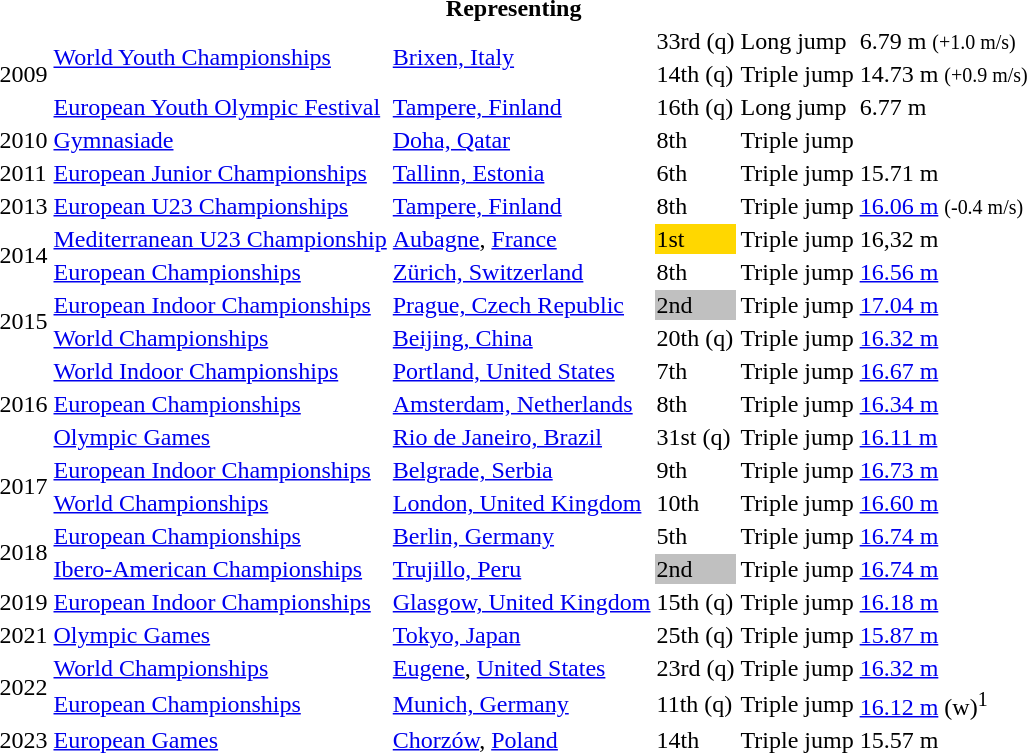<table>
<tr>
<th colspan="6">Representing </th>
</tr>
<tr>
<td rowspan=3>2009</td>
<td rowspan=2><a href='#'>World Youth Championships</a></td>
<td rowspan=2><a href='#'>Brixen, Italy</a></td>
<td>33rd (q)</td>
<td>Long jump</td>
<td>6.79 m <small>(+1.0 m/s)</small></td>
</tr>
<tr>
<td>14th (q)</td>
<td>Triple jump</td>
<td>14.73 m <small>(+0.9 m/s)</small></td>
</tr>
<tr>
<td><a href='#'>European Youth Olympic Festival</a></td>
<td><a href='#'>Tampere, Finland</a></td>
<td>16th (q)</td>
<td>Long jump</td>
<td>6.77 m</td>
</tr>
<tr>
<td>2010</td>
<td><a href='#'>Gymnasiade</a></td>
<td><a href='#'>Doha, Qatar</a></td>
<td>8th</td>
<td>Triple jump</td>
<td></td>
</tr>
<tr>
<td>2011</td>
<td><a href='#'>European Junior Championships</a></td>
<td><a href='#'>Tallinn, Estonia</a></td>
<td>6th</td>
<td>Triple jump</td>
<td>15.71 m</td>
</tr>
<tr>
<td>2013</td>
<td><a href='#'>European U23 Championships</a></td>
<td><a href='#'>Tampere, Finland</a></td>
<td>8th</td>
<td>Triple jump</td>
<td><a href='#'>16.06 m</a> <small>(-0.4 m/s)</small></td>
</tr>
<tr>
<td rowspan=2>2014</td>
<td><a href='#'>Mediterranean U23 Championship</a></td>
<td><a href='#'>Aubagne</a>, <a href='#'>France</a></td>
<td bgcolor=gold>1st</td>
<td>Triple jump</td>
<td>16,32 m</td>
</tr>
<tr>
<td><a href='#'>European Championships</a></td>
<td><a href='#'>Zürich, Switzerland</a></td>
<td>8th</td>
<td>Triple jump</td>
<td><a href='#'>16.56 m</a></td>
</tr>
<tr>
<td rowspan=2>2015</td>
<td><a href='#'>European Indoor Championships</a></td>
<td><a href='#'>Prague, Czech Republic</a></td>
<td bgcolor=silver>2nd</td>
<td>Triple jump</td>
<td><a href='#'>17.04 m</a> </td>
</tr>
<tr>
<td><a href='#'>World Championships</a></td>
<td><a href='#'>Beijing, China</a></td>
<td>20th (q)</td>
<td>Triple jump</td>
<td><a href='#'>16.32 m</a></td>
</tr>
<tr>
<td rowspan=3>2016</td>
<td><a href='#'>World Indoor Championships</a></td>
<td><a href='#'>Portland, United States</a></td>
<td>7th</td>
<td>Triple jump</td>
<td><a href='#'>16.67 m</a></td>
</tr>
<tr>
<td><a href='#'>European Championships</a></td>
<td><a href='#'>Amsterdam, Netherlands</a></td>
<td>8th</td>
<td>Triple jump</td>
<td><a href='#'>16.34 m</a></td>
</tr>
<tr>
<td><a href='#'>Olympic Games</a></td>
<td><a href='#'>Rio de Janeiro, Brazil</a></td>
<td>31st (q)</td>
<td>Triple jump</td>
<td><a href='#'>16.11 m</a></td>
</tr>
<tr>
<td rowspan=2>2017</td>
<td><a href='#'>European Indoor Championships</a></td>
<td><a href='#'>Belgrade, Serbia</a></td>
<td>9th</td>
<td>Triple jump</td>
<td><a href='#'>16.73 m</a></td>
</tr>
<tr>
<td><a href='#'>World Championships</a></td>
<td><a href='#'>London, United Kingdom</a></td>
<td>10th</td>
<td>Triple jump</td>
<td><a href='#'>16.60 m</a></td>
</tr>
<tr>
<td rowspan=2>2018</td>
<td><a href='#'>European Championships</a></td>
<td><a href='#'>Berlin, Germany</a></td>
<td>5th</td>
<td>Triple jump</td>
<td><a href='#'>16.74 m</a></td>
</tr>
<tr>
<td><a href='#'>Ibero-American Championships</a></td>
<td><a href='#'>Trujillo, Peru</a></td>
<td bgcolor=silver>2nd</td>
<td>Triple jump</td>
<td><a href='#'>16.74 m</a></td>
</tr>
<tr>
<td>2019</td>
<td><a href='#'>European Indoor Championships</a></td>
<td><a href='#'>Glasgow, United Kingdom</a></td>
<td>15th (q)</td>
<td>Triple jump</td>
<td><a href='#'>16.18 m</a></td>
</tr>
<tr>
<td>2021</td>
<td><a href='#'>Olympic Games</a></td>
<td><a href='#'>Tokyo, Japan</a></td>
<td>25th (q)</td>
<td>Triple jump</td>
<td><a href='#'>15.87 m</a></td>
</tr>
<tr>
<td rowspan=2>2022</td>
<td><a href='#'>World Championships</a></td>
<td><a href='#'>Eugene</a>, <a href='#'>United States</a></td>
<td>23rd (q)</td>
<td>Triple jump</td>
<td><a href='#'>16.32 m</a></td>
</tr>
<tr>
<td><a href='#'>European Championships</a></td>
<td><a href='#'>Munich, Germany</a></td>
<td>11th (q)</td>
<td>Triple jump</td>
<td><a href='#'>16.12 m</a> (w)<sup>1</sup></td>
</tr>
<tr>
<td>2023</td>
<td><a href='#'>European Games</a></td>
<td><a href='#'>Chorzów</a>, <a href='#'>Poland</a></td>
<td>14th</td>
<td>Triple jump</td>
<td>15.57 m</td>
</tr>
</table>
